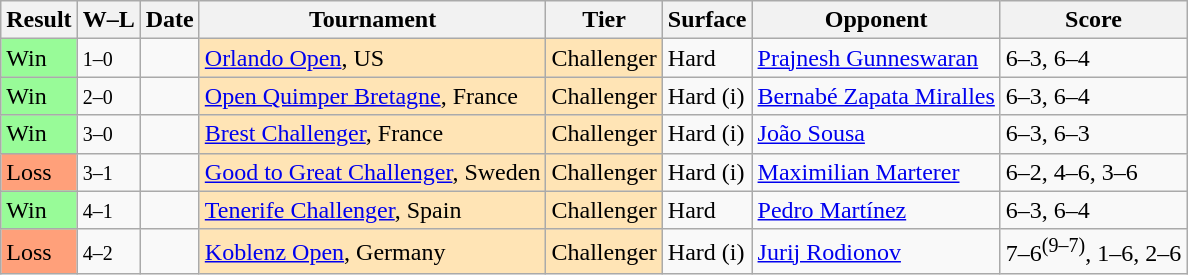<table class="sortable wikitable">
<tr>
<th>Result</th>
<th class="unsortable">W–L</th>
<th>Date</th>
<th>Tournament</th>
<th>Tier</th>
<th>Surface</th>
<th>Opponent</th>
<th class="unsortable">Score</th>
</tr>
<tr>
<td bgcolor=98FB98>Win</td>
<td><small>1–0</small></td>
<td><a href='#'></a></td>
<td style="background:moccasin;"><a href='#'>Orlando Open</a>, US</td>
<td style="background:moccasin;">Challenger</td>
<td>Hard</td>
<td> <a href='#'>Prajnesh Gunneswaran</a></td>
<td>6–3, 6–4</td>
</tr>
<tr>
<td bgcolor=98FB98>Win</td>
<td><small>2–0</small></td>
<td><a href='#'></a></td>
<td style="background:moccasin;"><a href='#'>Open Quimper Bretagne</a>, France</td>
<td style="background:moccasin;">Challenger</td>
<td>Hard (i)</td>
<td> <a href='#'>Bernabé Zapata Miralles</a></td>
<td>6–3, 6–4</td>
</tr>
<tr>
<td bgcolor=98FB98>Win</td>
<td><small>3–0</small></td>
<td><a href='#'></a></td>
<td style="background:moccasin;"><a href='#'>Brest Challenger</a>, France</td>
<td style="background:moccasin;">Challenger</td>
<td>Hard (i)</td>
<td> <a href='#'>João Sousa</a></td>
<td>6–3, 6–3</td>
</tr>
<tr>
<td bgcolor=FFA07A>Loss</td>
<td><small>3–1</small></td>
<td><a href='#'></a></td>
<td style="background:moccasin;"><a href='#'>Good to Great Challenger</a>, Sweden</td>
<td style="background:moccasin;">Challenger</td>
<td>Hard (i)</td>
<td> <a href='#'>Maximilian Marterer</a></td>
<td>6–2, 4–6, 3–6</td>
</tr>
<tr>
<td bgcolor=98FB98>Win</td>
<td><small>4–1</small></td>
<td><a href='#'></a></td>
<td style="background:moccasin;"><a href='#'>Tenerife Challenger</a>, Spain</td>
<td style="background:moccasin;">Challenger</td>
<td>Hard</td>
<td> <a href='#'>Pedro Martínez</a></td>
<td>6–3, 6–4</td>
</tr>
<tr>
<td bgcolor=FFA07A>Loss</td>
<td><small>4–2</small></td>
<td><a href='#'></a></td>
<td style="background:moccasin;"><a href='#'>Koblenz Open</a>, Germany</td>
<td style="background:moccasin;">Challenger</td>
<td>Hard (i)</td>
<td> <a href='#'>Jurij Rodionov</a></td>
<td>7–6<sup>(9–7)</sup>, 1–6, 2–6</td>
</tr>
</table>
